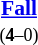<table style="width:100%;" cellspacing="1">
<tr>
<th width=25%></th>
<th width=10%></th>
<th width=25%></th>
</tr>
<tr style=font-size:90%>
<td align=right><strong></strong></td>
<td align=center><strong> <a href='#'>Fall</a> </strong><br><small>(<strong>4</strong>–0)</small></td>
<td></td>
</tr>
</table>
